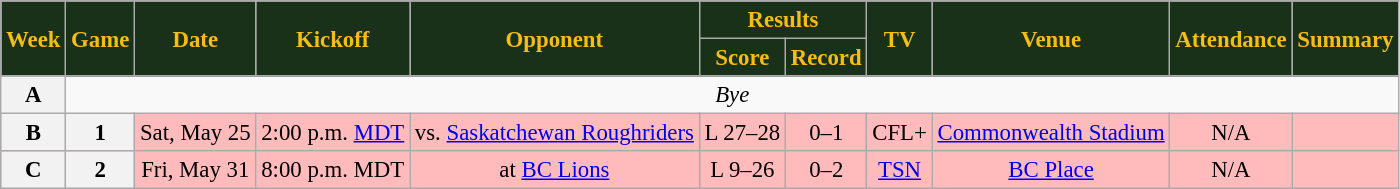<table class="wikitable" style="font-size: 95%;">
<tr>
<th style="background:#183118;color:#f7bd13;" rowspan=2>Week</th>
<th style="background:#183118;color:#f7bd13;" rowspan=2>Game</th>
<th style="background:#183118;color:#f7bd13;" rowspan=2>Date</th>
<th style="background:#183118;color:#f7bd13;" rowspan=2>Kickoff</th>
<th style="background:#183118;color:#f7bd13;" rowspan=2>Opponent</th>
<th style="background:#183118;color:#f7bd13;" colspan=2>Results</th>
<th style="background:#183118;color:#f7bd13;" rowspan=2>TV</th>
<th style="background:#183118;color:#f7bd13;" rowspan=2>Venue</th>
<th style="background:#183118;color:#f7bd13;" rowspan=2>Attendance</th>
<th style="background:#183118;color:#f7bd13;" rowspan=2>Summary</th>
</tr>
<tr>
<th style="background:#183118;color:#f7bd13;">Score</th>
<th style="background:#183118;color:#f7bd13;">Record</th>
</tr>
<tr align="center"= bgcolor="">
<th align="center"><strong>A</strong></th>
<td colspan=10 align="center" valign="middle"><em>Bye</em></td>
</tr>
<tr align="center"= bgcolor="ffbbbb">
<th align="center"><strong>B</strong></th>
<th align="center"><strong>1</strong></th>
<td align="center">Sat, May 25</td>
<td align="center">2:00 p.m. <a href='#'>MDT</a></td>
<td align="center">vs. <a href='#'>Saskatchewan Roughriders</a></td>
<td align="center">L 27–28</td>
<td align="center">0–1</td>
<td align="center">CFL+</td>
<td align="center"><a href='#'>Commonwealth Stadium</a></td>
<td align="center">N/A</td>
<td align="center"></td>
</tr>
<tr align="center"= bgcolor="ffbbbb">
<th align="center"><strong>C</strong></th>
<th align="center"><strong>2</strong></th>
<td align="center">Fri, May 31</td>
<td align="center">8:00 p.m. MDT</td>
<td align="center">at <a href='#'>BC Lions</a></td>
<td align="center">L 9–26</td>
<td align="center">0–2</td>
<td align="center"><a href='#'>TSN</a></td>
<td align="center"><a href='#'>BC Place</a></td>
<td align="center">N/A</td>
<td align="center"></td>
</tr>
</table>
